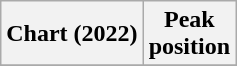<table class="wikitable sortable plainrowheaders" style="text-align:center">
<tr>
<th scope="col">Chart (2022)</th>
<th scope="col">Peak<br>position</th>
</tr>
<tr>
</tr>
</table>
